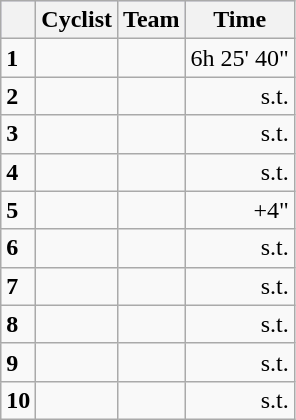<table class="wikitable">
<tr style="background:#ccccff;">
<th></th>
<th>Cyclist</th>
<th>Team</th>
<th>Time</th>
</tr>
<tr>
<td><strong>1</strong></td>
<td></td>
<td></td>
<td align=right>6h 25' 40"</td>
</tr>
<tr>
<td><strong>2</strong></td>
<td></td>
<td></td>
<td align=right>s.t.</td>
</tr>
<tr>
<td><strong>3</strong></td>
<td></td>
<td></td>
<td align=right>s.t.</td>
</tr>
<tr>
<td><strong>4</strong></td>
<td></td>
<td></td>
<td align=right>s.t.</td>
</tr>
<tr>
<td><strong>5</strong></td>
<td></td>
<td></td>
<td align=right>+4"</td>
</tr>
<tr>
<td><strong>6</strong></td>
<td></td>
<td></td>
<td align=right>s.t.</td>
</tr>
<tr>
<td><strong>7</strong></td>
<td></td>
<td></td>
<td align=right>s.t.</td>
</tr>
<tr>
<td><strong>8</strong></td>
<td></td>
<td></td>
<td align=right>s.t.</td>
</tr>
<tr>
<td><strong>9</strong></td>
<td></td>
<td></td>
<td align=right>s.t.</td>
</tr>
<tr>
<td><strong>10</strong></td>
<td></td>
<td></td>
<td align=right>s.t.</td>
</tr>
</table>
